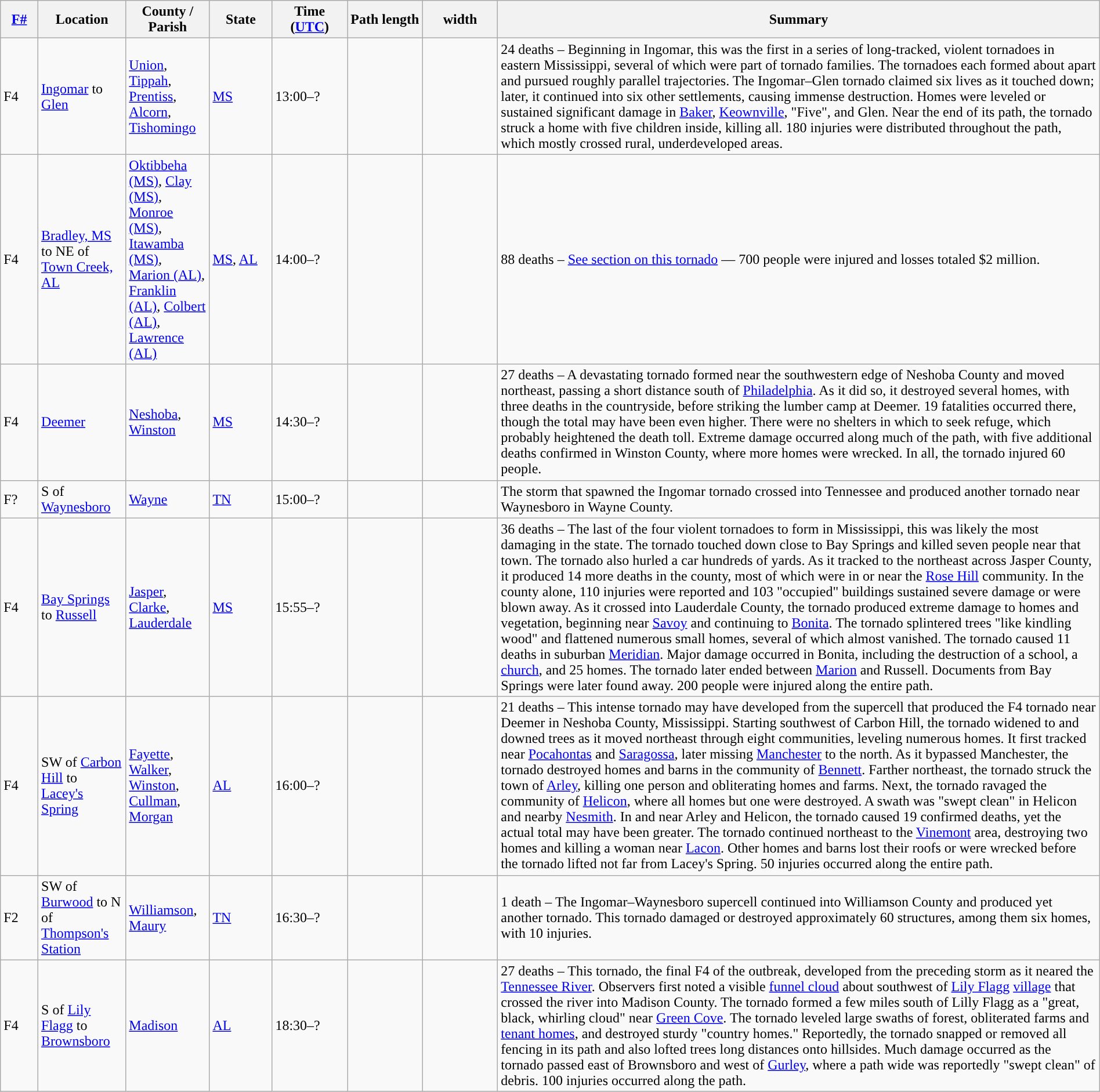<table class="wikitable sortable" style="width:100%;">
<tr>
<th scope="col"  style="width:3%; text-align:center;"><a href='#'>F#</a></th>
<th scope="col"  style="width:7%; text-align:center;" class="unsortable">Location</th>
<th scope="col"  style="width:6%; text-align:center;" class="unsortable">County / Parish</th>
<th scope="col"  style="width:5%; text-align:center;">State</th>
<th scope="col"  style="width:6%; text-align:center;">Time (<a href='#'>UTC</a>)</th>
<th scope="col"  style="width:6%; text-align:center;">Path length</th>
<th scope="col"  style="width:6%; text-align:center;"> width</th>
<th scope="col" class="unsortable" style="width:48%; text-align:center;">Summary</th>
</tr>
<tr>
<td>F4</td>
<td><a href='#'>Ingomar</a> to <a href='#'>Glen</a></td>
<td><a href='#'>Union</a>, <a href='#'>Tippah</a>, <a href='#'>Prentiss</a>, <a href='#'>Alcorn</a>, <a href='#'>Tishomingo</a></td>
<td><a href='#'>MS</a></td>
<td>13:00–?</td>
<td></td>
<td></td>
<td>24 deaths – Beginning in Ingomar, this was the first in a series of long-tracked, violent tornadoes in eastern Mississippi, several of which were part of tornado families. The tornadoes each formed about  apart and pursued roughly parallel trajectories. The Ingomar–Glen tornado claimed six lives as it touched down; later, it continued into six other settlements, causing immense destruction. Homes were leveled or sustained significant damage in <a href='#'>Baker</a>, <a href='#'>Keownville</a>, "Five", and Glen. Near the end of its path, the tornado struck a home with five children inside, killing all. 180 injuries were distributed throughout the path, which mostly crossed rural, underdeveloped areas.</td>
</tr>
<tr>
<td>F4</td>
<td><a href='#'>Bradley, MS</a> to NE of <a href='#'>Town Creek, AL</a></td>
<td><a href='#'>Oktibbeha (MS)</a>, <a href='#'>Clay (MS)</a>, <a href='#'>Monroe (MS)</a>, <a href='#'>Itawamba (MS)</a>, <a href='#'>Marion (AL)</a>, <a href='#'>Franklin (AL)</a>, <a href='#'>Colbert (AL)</a>, <a href='#'>Lawrence (AL)</a></td>
<td><a href='#'>MS</a>, <a href='#'>AL</a></td>
<td>14:00–?</td>
<td></td>
<td></td>
<td>88 deaths – <a href='#'>See section on this tornado</a> — 700 people were injured and losses totaled $2 million.</td>
</tr>
<tr>
<td>F4</td>
<td><a href='#'>Deemer</a></td>
<td><a href='#'>Neshoba</a>, <a href='#'>Winston</a></td>
<td><a href='#'>MS</a></td>
<td>14:30–?</td>
<td></td>
<td></td>
<td>27 deaths – A devastating tornado formed near the southwestern edge of Neshoba County and moved northeast, passing a short distance south of <a href='#'>Philadelphia</a>. As it did so, it destroyed several homes, with three deaths in the countryside, before striking the lumber camp at Deemer. 19 fatalities occurred there, though the total may have been even higher. There were no shelters in which to seek refuge, which probably heightened the death toll. Extreme damage occurred along much of the path, with five additional deaths confirmed in Winston County, where more homes were wrecked. In all, the tornado injured 60 people.</td>
</tr>
<tr>
<td>F?</td>
<td>S of <a href='#'>Waynesboro</a></td>
<td><a href='#'>Wayne</a></td>
<td><a href='#'>TN</a></td>
<td>15:00–?</td>
<td></td>
<td></td>
<td>The storm that spawned the Ingomar tornado crossed into Tennessee and produced another tornado near Waynesboro in Wayne County.</td>
</tr>
<tr>
<td>F4</td>
<td><a href='#'>Bay Springs</a> to <a href='#'>Russell</a></td>
<td><a href='#'>Jasper</a>, <a href='#'>Clarke</a>, <a href='#'>Lauderdale</a></td>
<td><a href='#'>MS</a></td>
<td>15:55–?</td>
<td></td>
<td></td>
<td>36 deaths – The last of the four violent tornadoes to form in Mississippi, this was likely the most damaging in the state. The tornado touched down close to Bay Springs and killed seven people near that town. The tornado also hurled a car hundreds of yards. As it tracked to the northeast across Jasper County, it produced 14 more deaths in the county, most of which were in or near the <a href='#'>Rose Hill</a> community. In the county alone, 110 injuries were reported and 103 "occupied" buildings sustained severe damage or were blown away. As it crossed into Lauderdale County, the tornado produced extreme damage to homes and vegetation, beginning near <a href='#'>Savoy</a> and continuing to <a href='#'>Bonita</a>. The tornado splintered trees "like kindling wood" and flattened numerous small homes, several of which almost vanished. The tornado caused 11 deaths in suburban <a href='#'>Meridian</a>. Major damage occurred in Bonita, including the destruction of a school, a <a href='#'>church</a>, and 25 homes. The tornado later ended between <a href='#'>Marion</a> and Russell. Documents from Bay Springs were later found  away. 200 people were injured along the entire path.</td>
</tr>
<tr>
<td>F4</td>
<td>SW of <a href='#'>Carbon Hill</a> to <a href='#'>Lacey's Spring</a></td>
<td><a href='#'>Fayette</a>, <a href='#'>Walker</a>, <a href='#'>Winston</a>, <a href='#'>Cullman</a>, <a href='#'>Morgan</a></td>
<td><a href='#'>AL</a></td>
<td>16:00–?</td>
<td></td>
<td></td>
<td>21 deaths – This intense tornado may have developed from the supercell that produced the F4 tornado near Deemer in Neshoba County, Mississippi. Starting southwest of Carbon Hill, the tornado widened to  and downed trees as it moved northeast through eight communities, leveling numerous homes. It first tracked near <a href='#'>Pocahontas</a> and <a href='#'>Saragossa</a>, later missing <a href='#'>Manchester</a> to the north. As it bypassed Manchester, the tornado destroyed homes and barns in the community of <a href='#'>Bennett</a>. Farther northeast, the tornado struck the town of <a href='#'>Arley</a>, killing one person and obliterating homes and farms. Next, the tornado ravaged the community of <a href='#'>Helicon</a>, where all homes but one were destroyed. A swath was "swept clean" in Helicon and nearby <a href='#'>Nesmith</a>. In and near Arley and Helicon, the tornado caused 19 confirmed deaths, yet the actual total may have been greater. The tornado continued northeast to the <a href='#'>Vinemont</a> area, destroying two homes and killing a woman near <a href='#'>Lacon</a>. Other homes and barns lost their roofs or were wrecked before the tornado lifted not far from Lacey's Spring. 50 injuries occurred along the entire path.</td>
</tr>
<tr>
<td>F2</td>
<td>SW of <a href='#'>Burwood</a> to N of <a href='#'>Thompson's Station</a></td>
<td><a href='#'>Williamson</a>, <a href='#'>Maury</a></td>
<td><a href='#'>TN</a></td>
<td>16:30–?</td>
<td></td>
<td></td>
<td>1 death – The Ingomar–Waynesboro supercell continued into Williamson County and produced yet another tornado. This tornado damaged or destroyed approximately 60 structures, among them six homes, with 10 injuries.</td>
</tr>
<tr>
<td>F4</td>
<td>S of <a href='#'>Lily Flagg</a> to <a href='#'>Brownsboro</a></td>
<td><a href='#'>Madison</a></td>
<td><a href='#'>AL</a></td>
<td>18:30–?</td>
<td></td>
<td></td>
<td>27 deaths – This tornado, the final F4 of the outbreak, developed from the preceding storm as it neared the <a href='#'>Tennessee River</a>. Observers first noted a visible <a href='#'>funnel cloud</a> about  southwest of <a href='#'>Lily Flagg</a> <a href='#'>village</a> that crossed the river into Madison County. The tornado formed a few miles south of Lilly Flagg as a "great, black, whirling cloud" near <a href='#'>Green Cove</a>. The tornado leveled large swaths of forest, obliterated farms and <a href='#'>tenant homes</a>, and destroyed sturdy "country homes." Reportedly, the tornado snapped or removed all fencing in its path and also lofted trees long distances onto hillsides. Much damage occurred as the tornado passed east of Brownsboro and west of <a href='#'>Gurley</a>, where a path  wide was reportedly "swept clean" of debris. 100 injuries occurred along the path.</td>
</tr>
</table>
